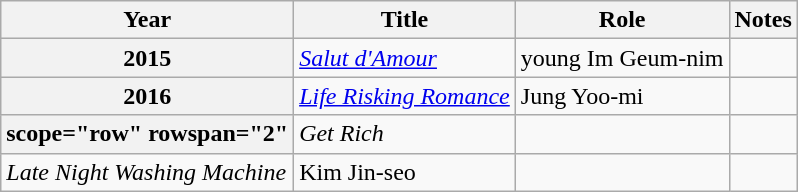<table class="wikitable plainrowheaders">
<tr>
<th scope="col">Year</th>
<th scope="col">Title</th>
<th scope="col">Role</th>
<th scope="col">Notes</th>
</tr>
<tr>
<th scope="row">2015</th>
<td><em><a href='#'>Salut d'Amour</a></em></td>
<td>young Im Geum-nim</td>
<td></td>
</tr>
<tr>
<th scope="row">2016</th>
<td><em><a href='#'>Life Risking Romance</a></em></td>
<td>Jung Yoo-mi</td>
<td></td>
</tr>
<tr>
<th>scope="row" rowspan="2" </th>
<td><em>Get Rich</em></td>
<td></td>
<td></td>
</tr>
<tr>
<td><em>Late Night Washing Machine</em></td>
<td>Kim Jin-seo</td>
<td></td>
</tr>
</table>
